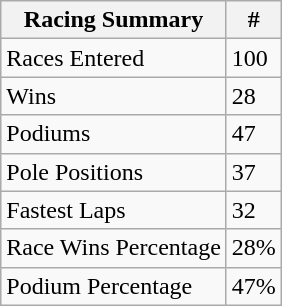<table class="wikitable">
<tr>
<th>Racing Summary</th>
<th>#</th>
</tr>
<tr>
<td>Races Entered</td>
<td>100</td>
</tr>
<tr>
<td>Wins</td>
<td>28</td>
</tr>
<tr>
<td>Podiums</td>
<td>47</td>
</tr>
<tr>
<td>Pole Positions</td>
<td>37</td>
</tr>
<tr>
<td>Fastest Laps</td>
<td>32</td>
</tr>
<tr>
<td>Race Wins Percentage</td>
<td>28%</td>
</tr>
<tr>
<td>Podium Percentage</td>
<td>47%</td>
</tr>
</table>
